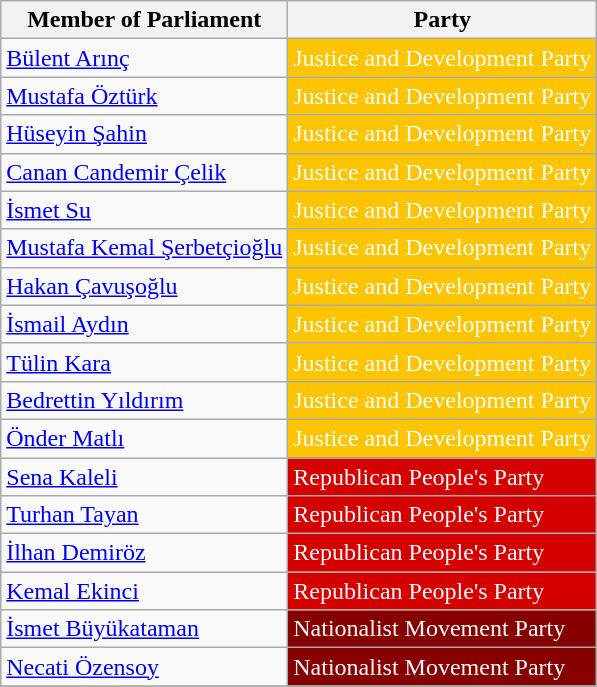<table class="wikitable">
<tr>
<th>Member of Parliament</th>
<th>Party</th>
</tr>
<tr>
<td><a href='#'>Bülent Arınç</a></td>
<td style="background:#FDC400; color:white">Justice and Development Party</td>
</tr>
<tr>
<td><a href='#'>Mustafa Öztürk</a></td>
<td style="background:#FDC400; color:white">Justice and Development Party</td>
</tr>
<tr>
<td><a href='#'>Hüseyin Şahin</a></td>
<td style="background:#FDC400; color:white">Justice and Development Party</td>
</tr>
<tr>
<td><a href='#'>Canan Candemir Çelik</a></td>
<td style="background:#FDC400; color:white">Justice and Development Party</td>
</tr>
<tr>
<td><a href='#'>İsmet Su</a></td>
<td style="background:#FDC400; color:white">Justice and Development Party</td>
</tr>
<tr>
<td><a href='#'>Mustafa Kemal Şerbetçioğlu</a></td>
<td style="background:#FDC400; color:white">Justice and Development Party</td>
</tr>
<tr>
<td><a href='#'>Hakan Çavuşoğlu</a></td>
<td style="background:#FDC400; color:white">Justice and Development Party</td>
</tr>
<tr>
<td><a href='#'>İsmail Aydın</a></td>
<td style="background:#FDC400; color:white">Justice and Development Party</td>
</tr>
<tr>
<td><a href='#'>Tülin Kara</a></td>
<td style="background:#FDC400; color:white">Justice and Development Party</td>
</tr>
<tr>
<td><a href='#'>Bedrettin Yıldırım</a></td>
<td style="background:#FDC400; color:white">Justice and Development Party</td>
</tr>
<tr>
<td><a href='#'>Önder Matlı</a></td>
<td style="background:#FDC400; color:white">Justice and Development Party</td>
</tr>
<tr>
<td><a href='#'>Sena Kaleli</a></td>
<td style="background:#D40000; color:white">Republican People's Party</td>
</tr>
<tr>
<td><a href='#'>Turhan Tayan</a></td>
<td style="background:#D40000; color:white">Republican People's Party</td>
</tr>
<tr>
<td><a href='#'>İlhan Demiröz</a></td>
<td style="background:#D40000; color:white">Republican People's Party</td>
</tr>
<tr>
<td><a href='#'>Kemal Ekinci</a></td>
<td style="background:#D40000; color:white">Republican People's Party</td>
</tr>
<tr>
<td><a href='#'>İsmet Büyükataman</a></td>
<td style="background:#870000; color:white">Nationalist Movement Party</td>
</tr>
<tr>
<td><a href='#'>Necati Özensoy</a></td>
<td style="background:#870000; color:white">Nationalist Movement Party</td>
</tr>
<tr>
</tr>
</table>
